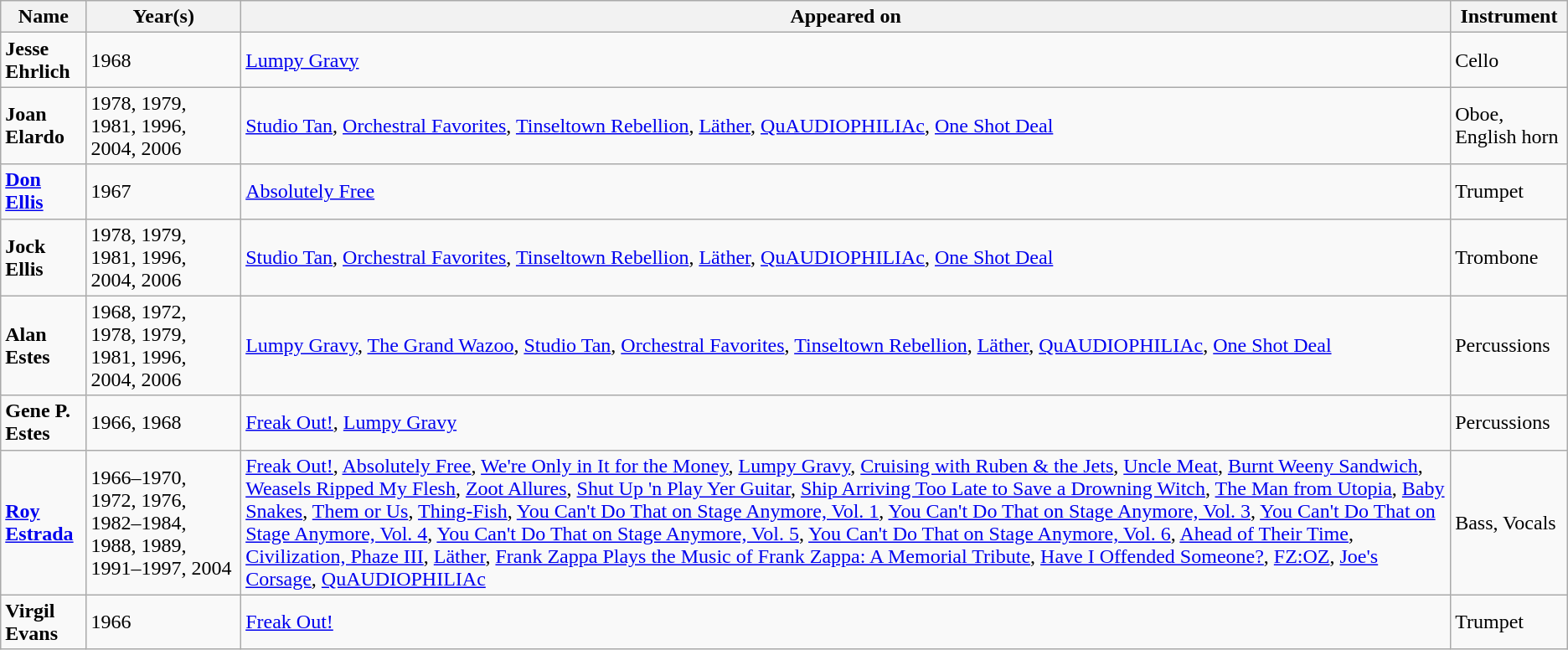<table class="wikitable">
<tr>
<th>Name</th>
<th>Year(s)</th>
<th>Appeared on</th>
<th>Instrument</th>
</tr>
<tr>
<td><strong>Jesse Ehrlich</strong></td>
<td>1968</td>
<td><a href='#'>Lumpy Gravy</a></td>
<td>Cello</td>
</tr>
<tr>
<td><strong>Joan Elardo</strong></td>
<td>1978, 1979, 1981, 1996, 2004, 2006</td>
<td><a href='#'>Studio Tan</a>, <a href='#'>Orchestral Favorites</a>, <a href='#'>Tinseltown Rebellion</a>, <a href='#'>Läther</a>, <a href='#'>QuAUDIOPHILIAc</a>, <a href='#'>One Shot Deal</a></td>
<td>Oboe, English horn</td>
</tr>
<tr>
<td><strong><a href='#'>Don Ellis</a></strong></td>
<td>1967</td>
<td><a href='#'>Absolutely Free</a></td>
<td>Trumpet</td>
</tr>
<tr>
<td><strong>Jock Ellis</strong></td>
<td>1978, 1979, 1981, 1996, 2004, 2006</td>
<td><a href='#'>Studio Tan</a>, <a href='#'>Orchestral Favorites</a>, <a href='#'>Tinseltown Rebellion</a>, <a href='#'>Läther</a>, <a href='#'>QuAUDIOPHILIAc</a>, <a href='#'>One Shot Deal</a></td>
<td>Trombone</td>
</tr>
<tr>
<td><strong>Alan Estes</strong></td>
<td>1968, 1972, 1978, 1979, 1981, 1996, 2004, 2006</td>
<td><a href='#'>Lumpy Gravy</a>, <a href='#'>The Grand Wazoo</a>, <a href='#'>Studio Tan</a>, <a href='#'>Orchestral Favorites</a>, <a href='#'>Tinseltown Rebellion</a>, <a href='#'>Läther</a>, <a href='#'>QuAUDIOPHILIAc</a>, <a href='#'>One Shot Deal</a></td>
<td>Percussions</td>
</tr>
<tr>
<td><strong>Gene P. Estes</strong></td>
<td>1966, 1968</td>
<td><a href='#'>Freak Out!</a>, <a href='#'>Lumpy Gravy</a></td>
<td>Percussions</td>
</tr>
<tr>
<td><strong><a href='#'>Roy Estrada</a></strong></td>
<td>1966–1970, 1972, 1976, 1982–1984, 1988, 1989, 1991–1997, 2004</td>
<td><a href='#'>Freak Out!</a>, <a href='#'>Absolutely Free</a>, <a href='#'>We're Only in It for the Money</a>, <a href='#'>Lumpy Gravy</a>, <a href='#'>Cruising with Ruben & the Jets</a>, <a href='#'>Uncle Meat</a>, <a href='#'>Burnt Weeny Sandwich</a>, <a href='#'>Weasels Ripped My Flesh</a>, <a href='#'>Zoot Allures</a>, <a href='#'>Shut Up 'n Play Yer Guitar</a>, <a href='#'>Ship Arriving Too Late to Save a Drowning Witch</a>, <a href='#'>The Man from Utopia</a>, <a href='#'>Baby Snakes</a>, <a href='#'>Them or Us</a>, <a href='#'>Thing-Fish</a>, <a href='#'>You Can't Do That on Stage Anymore, Vol. 1</a>, <a href='#'>You Can't Do That on Stage Anymore, Vol. 3</a>, <a href='#'>You Can't Do That on Stage Anymore, Vol. 4</a>, <a href='#'>You Can't Do That on Stage Anymore, Vol. 5</a>, <a href='#'>You Can't Do That on Stage Anymore, Vol. 6</a>, <a href='#'>Ahead of Their Time</a>, <a href='#'>Civilization, Phaze III</a>, <a href='#'>Läther</a>, <a href='#'>Frank Zappa Plays the Music of Frank Zappa: A Memorial Tribute</a>, <a href='#'>Have I Offended Someone?</a>, <a href='#'>FZ:OZ</a>, <a href='#'>Joe's Corsage</a>, <a href='#'>QuAUDIOPHILIAc</a></td>
<td>Bass, Vocals</td>
</tr>
<tr>
<td><strong>Virgil Evans</strong></td>
<td>1966</td>
<td><a href='#'>Freak Out!</a></td>
<td>Trumpet</td>
</tr>
</table>
